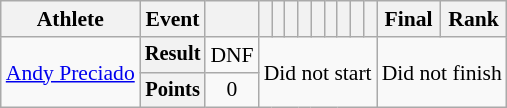<table class=wikitable style=font-size:90%>
<tr>
<th>Athlete</th>
<th>Event</th>
<th></th>
<th></th>
<th></th>
<th></th>
<th></th>
<th></th>
<th></th>
<th></th>
<th></th>
<th></th>
<th>Final</th>
<th>Rank</th>
</tr>
<tr align=center>
<td rowspan=2 style=text-align:left><a href='#'>Andy Preciado</a></td>
<th style=font-size:95%>Result</th>
<td>DNF</td>
<td colspan=9 rowspan=2>Did not start</td>
<td rowspan=2 colspan=2>Did not finish</td>
</tr>
<tr align=center>
<th style=font-size:95%>Points</th>
<td>0</td>
</tr>
</table>
